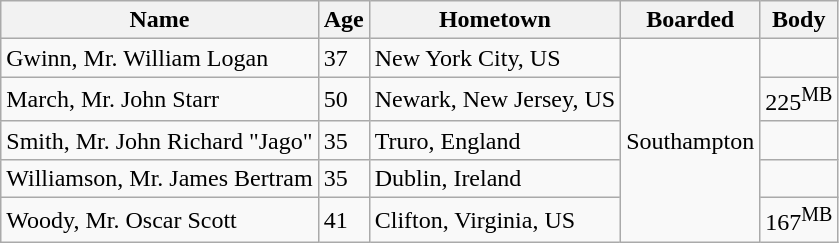<table class="sortable wikitable">
<tr>
<th>Name</th>
<th>Age</th>
<th>Hometown</th>
<th>Boarded</th>
<th>Body</th>
</tr>
<tr>
<td>Gwinn, Mr. William Logan</td>
<td>37</td>
<td>New York City, US</td>
<td rowspan="5">Southampton</td>
<td></td>
</tr>
<tr>
<td>March, Mr. John Starr</td>
<td>50</td>
<td>Newark, New Jersey, US</td>
<td>225<sup>MB</sup></td>
</tr>
<tr>
<td>Smith, Mr. John Richard "Jago"</td>
<td>35</td>
<td>Truro, England</td>
<td></td>
</tr>
<tr>
<td>Williamson, Mr. James Bertram</td>
<td>35</td>
<td>Dublin, Ireland</td>
<td></td>
</tr>
<tr>
<td>Woody, Mr. Oscar Scott</td>
<td>41</td>
<td>Clifton, Virginia, US</td>
<td>167<sup>MB</sup></td>
</tr>
</table>
